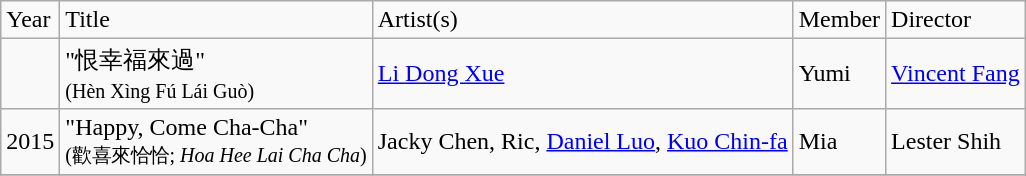<table class="wikitable">
<tr>
<td>Year</td>
<td>Title</td>
<td>Artist(s)</td>
<td>Member</td>
<td>Director</td>
</tr>
<tr>
<td></td>
<td>"恨幸福來過"<br><small>(Hèn Xìng Fú Lái Guò)</small></td>
<td><a href='#'>Li Dong Xue</a></td>
<td>Yumi</td>
<td><a href='#'>Vincent Fang</a></td>
</tr>
<tr>
<td>2015</td>
<td>"Happy, Come Cha-Cha"<br><small>(歡喜來恰恰; <em>Hoa Hee Lai Cha Cha</em>)</small></td>
<td>Jacky Chen, Ric, <a href='#'>Daniel Luo</a>, <a href='#'>Kuo Chin-fa</a></td>
<td>Mia</td>
<td>Lester Shih</td>
</tr>
<tr>
</tr>
</table>
